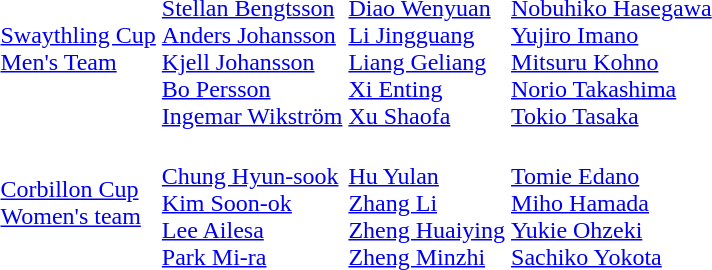<table>
<tr>
<td><a href='#'>Swaythling Cup<br>Men's Team</a></td>
<td><br><a href='#'>Stellan Bengtsson</a><br><a href='#'>Anders Johansson</a><br><a href='#'>Kjell Johansson</a><br><a href='#'>Bo Persson</a><br><a href='#'>Ingemar Wikström</a></td>
<td><br><a href='#'>Diao Wenyuan</a><br><a href='#'>Li Jingguang</a><br><a href='#'>Liang Geliang</a><br><a href='#'>Xi Enting</a><br><a href='#'>Xu Shaofa</a></td>
<td><br><a href='#'>Nobuhiko Hasegawa</a><br><a href='#'>Yujiro Imano</a><br><a href='#'>Mitsuru Kohno</a><br><a href='#'>Norio Takashima</a><br><a href='#'>Tokio Tasaka</a></td>
</tr>
<tr>
<td><a href='#'>Corbillon Cup<br>Women's team</a></td>
<td><br><a href='#'>Chung Hyun-sook</a><br><a href='#'>Kim Soon-ok</a><br><a href='#'>Lee Ailesa</a><br><a href='#'>Park Mi-ra</a></td>
<td><br><a href='#'>Hu Yulan</a><br><a href='#'>Zhang Li</a><br><a href='#'>Zheng Huaiying</a><br><a href='#'>Zheng Minzhi</a></td>
<td><br><a href='#'>Tomie Edano</a><br><a href='#'>Miho Hamada</a><br><a href='#'>Yukie Ohzeki</a><br><a href='#'>Sachiko Yokota</a></td>
</tr>
</table>
